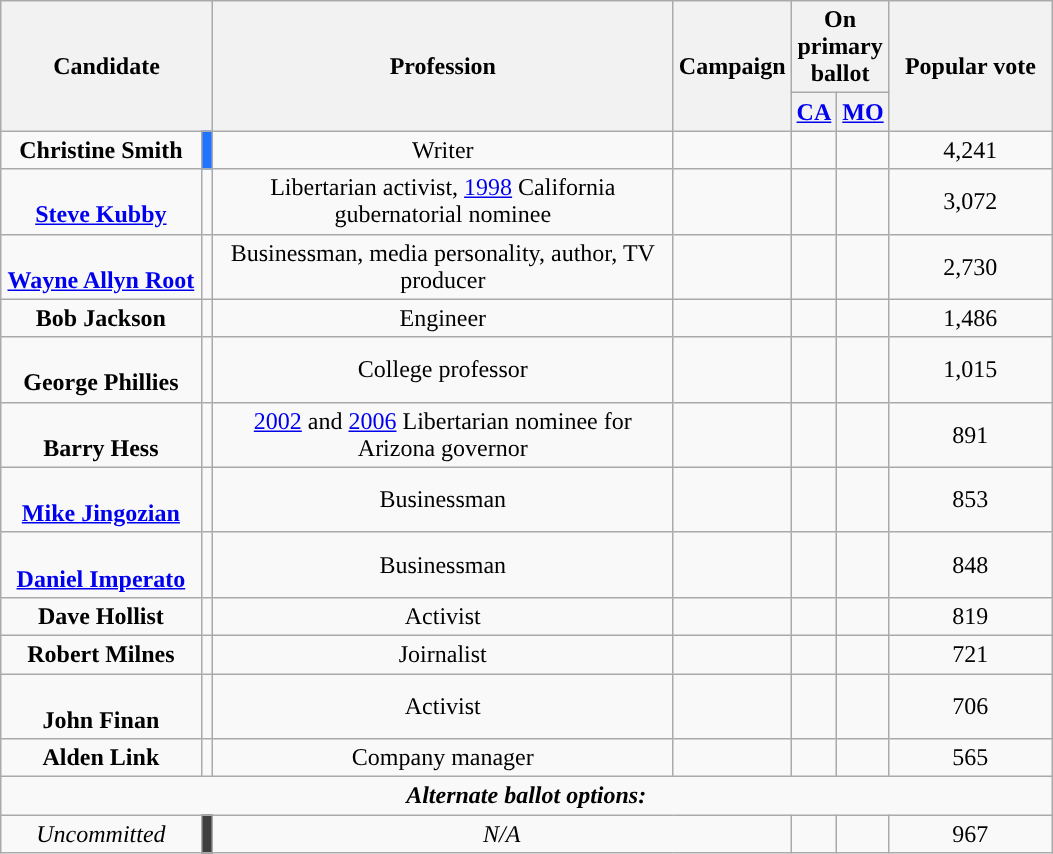<table class="wikitable sortable" style="text-align:center;">
<tr>
<th rowspan="2" colspan="2" style="padding:10px; width:120px; ">Candidate</th>
<th rowspan="2" style="width:300px;" class="unsortable">Profession</th>
<th rowspan="2" class="unsortable">Campaign</th>
<th colspan="2">On primary ballot</th>
<th rowspan="2" style="padding:10px;">Popular vote</th>
</tr>
<tr>
<th style="width:20px;"><a href='#'>CA</a><br></th>
<th style="width:20px;"><a href='#'>MO</a></th>
</tr>
<tr>
<td data-sort-value="Smith, Christine"><strong>Christine Smith</strong></td>
<td style="background:#1F75FE;"></td>
<td>Writer</td>
<td></td>
<td></td>
<td></td>
<td data-sort-value="4241">4,241</td>
</tr>
<tr>
<td data-sort-value="Kubby, Steve"><br><strong><a href='#'>Steve Kubby</a></strong></td>
<td></td>
<td>Libertarian activist, <a href='#'>1998</a> California gubernatorial nominee</td>
<td></td>
<td></td>
<td></td>
<td data-sort-value="3072">3,072</td>
</tr>
<tr>
<td data-sort-value="Root, Wayne Allyn"><br><strong><a href='#'>Wayne Allyn Root</a></strong></td>
<td></td>
<td>Businessman, media personality, author, TV producer</td>
<td></td>
<td></td>
<td></td>
<td data-sort-value="2730">2,730</td>
</tr>
<tr>
<td data-sort-value="Jackson, Bob"><strong>Bob Jackson</strong></td>
<td></td>
<td>Engineer</td>
<td></td>
<td></td>
<td></td>
<td data-sort-value="1486">1,486</td>
</tr>
<tr>
<td data-sort-value="Phillies, George"><br><strong>George Phillies</strong></td>
<td></td>
<td>College professor</td>
<td></td>
<td></td>
<td></td>
<td data-sort-value="1015">1,015</td>
</tr>
<tr>
<td data-sort-value="Hess, Barry"><br><strong>Barry Hess</strong></td>
<td></td>
<td><a href='#'>2002</a> and <a href='#'>2006</a> Libertarian nominee for Arizona governor</td>
<td></td>
<td></td>
<td></td>
<td data-sort-value="891">891</td>
</tr>
<tr>
<td data-sort-value="Jingozian, Mike"><br><strong><a href='#'>Mike Jingozian</a></strong></td>
<td></td>
<td>Businessman</td>
<td></td>
<td></td>
<td></td>
<td data-sort-value="853">853</td>
</tr>
<tr>
<td data-sort-value="Imperato, Daniel"><br><strong><a href='#'>Daniel Imperato</a></strong></td>
<td></td>
<td>Businessman</td>
<td></td>
<td></td>
<td></td>
<td data-sort-value="848">848</td>
</tr>
<tr>
<td data-sort-value="Hollist, Dave"><strong>Dave Hollist</strong></td>
<td></td>
<td>Activist</td>
<td></td>
<td></td>
<td></td>
<td data-sort-value="819">819</td>
</tr>
<tr>
<td data-sort-value="Milnes, Robert"><strong>Robert Milnes</strong></td>
<td></td>
<td>Joirnalist</td>
<td></td>
<td></td>
<td></td>
<td data-sort-value="721">721</td>
</tr>
<tr>
<td data-sort-value="Finan, John"><br><strong>John Finan</strong></td>
<td></td>
<td>Activist</td>
<td></td>
<td></td>
<td></td>
<td data-sort-value="706">706</td>
</tr>
<tr>
<td data-sort-value="Link, Alden"><strong>Alden Link</strong></td>
<td></td>
<td>Company manager</td>
<td></td>
<td></td>
<td></td>
<td data-sort-value="565">565</td>
</tr>
<tr>
<td Colspan=11><strong><em>Alternate ballot options:</em></strong></td>
</tr>
<tr>
<td data-sort-value="Uncommitted"><em>Uncommitted</em></td>
<td style="background:#3F3F3F"></td>
<td colspan=2><em>N/A</em></td>
<td></td>
<td></td>
<td data-sort-value="967">967</td>
</tr>
</table>
